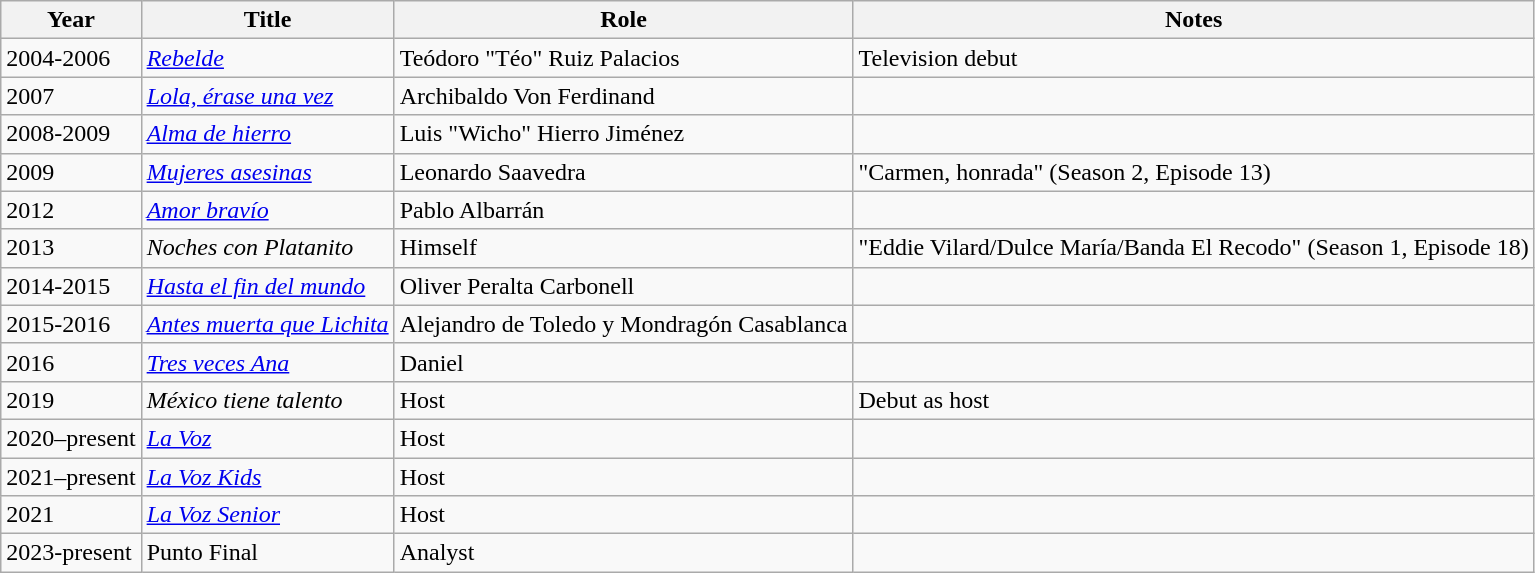<table class="wikitable sortable">
<tr>
<th>Year</th>
<th>Title</th>
<th>Role</th>
<th>Notes</th>
</tr>
<tr>
<td>2004-2006</td>
<td><em><a href='#'>Rebelde</a></em></td>
<td>Teódoro "Téo" Ruiz Palacios</td>
<td>Television debut</td>
</tr>
<tr>
<td>2007</td>
<td><em><a href='#'>Lola, érase una vez</a></em></td>
<td>Archibaldo Von Ferdinand</td>
<td></td>
</tr>
<tr>
<td>2008-2009</td>
<td><em><a href='#'>Alma de hierro</a></em></td>
<td>Luis "Wicho" Hierro Jiménez</td>
<td></td>
</tr>
<tr>
<td>2009</td>
<td><em><a href='#'>Mujeres asesinas</a></em></td>
<td>Leonardo Saavedra</td>
<td>"Carmen, honrada" (Season 2, Episode 13)</td>
</tr>
<tr>
<td>2012</td>
<td><em><a href='#'>Amor bravío</a></em></td>
<td>Pablo Albarrán</td>
<td></td>
</tr>
<tr>
<td>2013</td>
<td><em>Noches con Platanito</em></td>
<td>Himself</td>
<td>"Eddie Vilard/Dulce María/Banda El Recodo" (Season 1, Episode 18)</td>
</tr>
<tr>
<td>2014-2015</td>
<td><em><a href='#'>Hasta el fin del mundo</a></em></td>
<td>Oliver Peralta Carbonell</td>
<td></td>
</tr>
<tr>
<td>2015-2016</td>
<td><em><a href='#'>Antes muerta que Lichita</a></em></td>
<td>Alejandro de Toledo y Mondragón Casablanca</td>
<td></td>
</tr>
<tr>
<td>2016</td>
<td><em><a href='#'>Tres veces Ana</a></em></td>
<td>Daniel</td>
<td></td>
</tr>
<tr>
<td>2019</td>
<td><em>México tiene talento </em></td>
<td>Host</td>
<td>Debut as host</td>
</tr>
<tr>
<td>2020–present</td>
<td><em><a href='#'>La Voz</a> </em></td>
<td>Host</td>
<td></td>
</tr>
<tr>
<td>2021–present</td>
<td><em><a href='#'>La Voz Kids</a> </em></td>
<td>Host</td>
<td></td>
</tr>
<tr>
<td>2021</td>
<td><em><a href='#'>La Voz Senior</a> </em></td>
<td>Host</td>
<td></td>
</tr>
<tr>
<td>2023-present</td>
<td>Punto Final</td>
<td>Analyst</td>
<td></td>
</tr>
</table>
